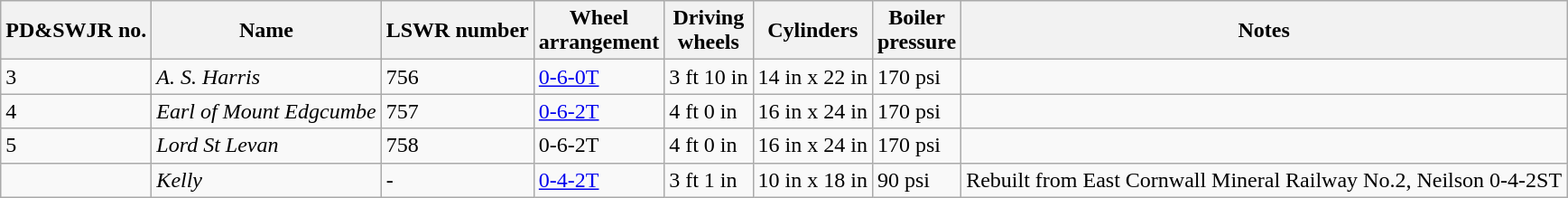<table class="wikitable" border="1">
<tr>
<th>PD&SWJR no.</th>
<th>Name</th>
<th>LSWR number</th>
<th>Wheel<br>arrangement</th>
<th>Driving<br>wheels</th>
<th>Cylinders</th>
<th>Boiler<br>pressure</th>
<th>Notes</th>
</tr>
<tr>
<td>3</td>
<td><em>A. S. Harris</em></td>
<td>756</td>
<td><a href='#'>0-6-0T</a></td>
<td>3 ft 10 in</td>
<td>14 in x 22 in</td>
<td>170 psi</td>
<td></td>
</tr>
<tr>
<td>4</td>
<td><em>Earl of Mount Edgcumbe</em></td>
<td>757</td>
<td><a href='#'>0-6-2T</a></td>
<td>4 ft 0 in</td>
<td>16 in x 24 in</td>
<td>170 psi</td>
<td></td>
</tr>
<tr>
<td>5</td>
<td><em>Lord St Levan</em></td>
<td>758</td>
<td>0-6-2T</td>
<td>4 ft 0 in</td>
<td>16 in x 24 in</td>
<td>170 psi</td>
<td></td>
</tr>
<tr>
<td></td>
<td><em>Kelly</em></td>
<td>-</td>
<td><a href='#'>0-4-2T</a></td>
<td>3 ft 1 in</td>
<td>10 in x 18 in</td>
<td>90 psi</td>
<td>Rebuilt from East Cornwall Mineral Railway No.2, Neilson 0-4-2ST</td>
</tr>
</table>
